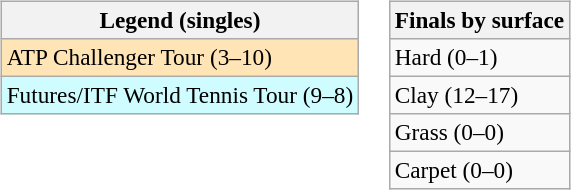<table>
<tr valign=top>
<td><br><table class=wikitable style=font-size:97%>
<tr>
<th>Legend (singles)</th>
</tr>
<tr bgcolor=moccasin>
<td>ATP Challenger Tour (3–10)</td>
</tr>
<tr bgcolor=cffcff>
<td>Futures/ITF World Tennis Tour (9–8)</td>
</tr>
</table>
</td>
<td><br><table class=wikitable style=font-size:97%>
<tr>
<th>Finals by surface</th>
</tr>
<tr>
<td>Hard (0–1)</td>
</tr>
<tr>
<td>Clay (12–17)</td>
</tr>
<tr>
<td>Grass (0–0)</td>
</tr>
<tr>
<td>Carpet (0–0)</td>
</tr>
</table>
</td>
</tr>
</table>
